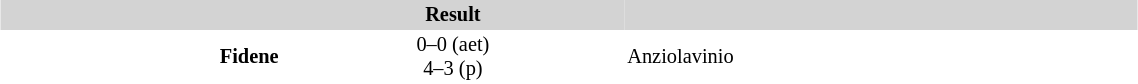<table align=center style="font-size: 85%; border-collapse:collapse" border=0 cellspacing=0 cellpadding=2 width=60%>
<tr bgcolor="D3D3D3">
<th align=right></th>
<th align=center>Result</th>
<th align=left></th>
<th align=center></th>
</tr>
<tr bgcolor=#FFFFFF>
<td align=right><strong>Fidene</strong></td>
<td align=center>0–0 (aet)<br>4–3 (p)</td>
<td>Anziolavinio</td>
<td align=center></td>
</tr>
</table>
